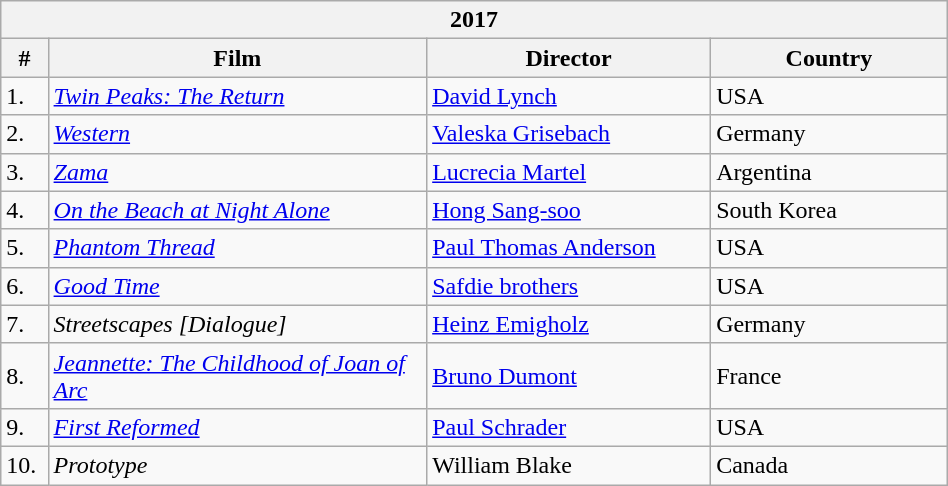<table class="wikitable" style="width:50%;" cellpadding="5">
<tr>
<th colspan=4>2017</th>
</tr>
<tr>
<th style="width:5%;">#</th>
<th style="width:40%;">Film</th>
<th style="width:30%;">Director</th>
<th style="width:25%;">Country</th>
</tr>
<tr>
<td>1.</td>
<td><em><a href='#'>Twin Peaks: The Return</a></em></td>
<td><a href='#'>David Lynch</a></td>
<td>USA</td>
</tr>
<tr>
<td>2.</td>
<td><em><a href='#'>Western</a></em></td>
<td><a href='#'>Valeska Grisebach</a></td>
<td>Germany</td>
</tr>
<tr>
<td>3.</td>
<td><em><a href='#'>Zama</a></em></td>
<td><a href='#'>Lucrecia Martel</a></td>
<td>Argentina</td>
</tr>
<tr>
<td>4.</td>
<td><em><a href='#'>On the Beach at Night Alone</a></em></td>
<td><a href='#'>Hong Sang-soo</a></td>
<td>South Korea</td>
</tr>
<tr>
<td>5.</td>
<td><em><a href='#'>Phantom Thread</a></em></td>
<td><a href='#'>Paul Thomas Anderson</a></td>
<td>USA</td>
</tr>
<tr>
<td>6.</td>
<td><em><a href='#'>Good Time</a></em></td>
<td><a href='#'>Safdie brothers</a></td>
<td>USA</td>
</tr>
<tr>
<td>7.</td>
<td><em>Streetscapes [Dialogue]</em></td>
<td><a href='#'>Heinz Emigholz</a></td>
<td>Germany</td>
</tr>
<tr>
<td>8.</td>
<td><em><a href='#'>Jeannette: The Childhood of Joan of Arc</a></em></td>
<td><a href='#'>Bruno Dumont</a></td>
<td>France</td>
</tr>
<tr>
<td>9.</td>
<td><em><a href='#'>First Reformed</a></em></td>
<td><a href='#'>Paul Schrader</a></td>
<td>USA</td>
</tr>
<tr>
<td>10.</td>
<td><em>Prototype</em></td>
<td>William Blake</td>
<td>Canada</td>
</tr>
</table>
